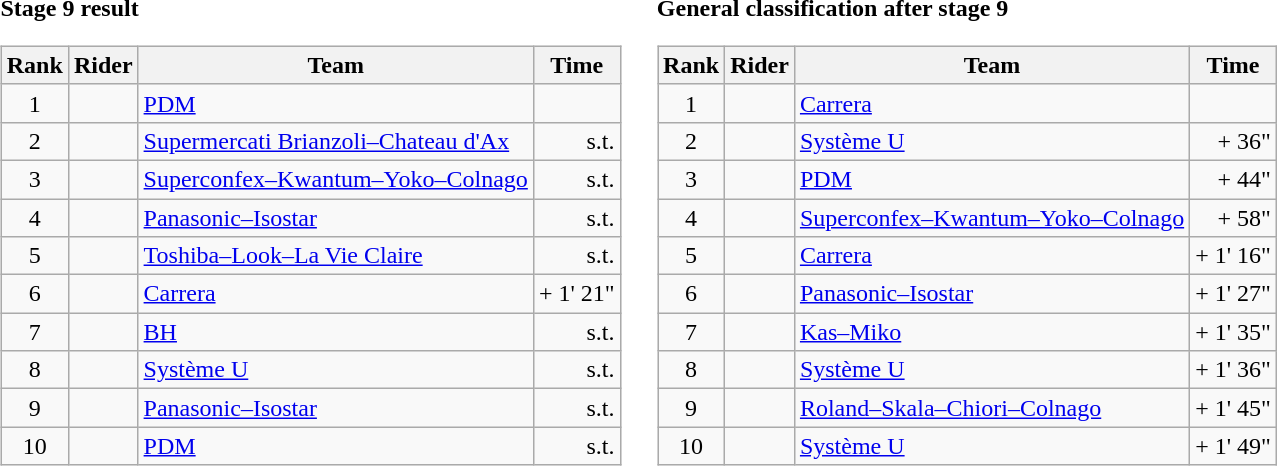<table>
<tr>
<td><strong>Stage 9 result</strong><br><table class="wikitable">
<tr>
<th scope="col">Rank</th>
<th scope="col">Rider</th>
<th scope="col">Team</th>
<th scope="col">Time</th>
</tr>
<tr>
<td style="text-align:center;">1</td>
<td></td>
<td><a href='#'>PDM</a></td>
<td style="text-align:right;"></td>
</tr>
<tr>
<td style="text-align:center;">2</td>
<td></td>
<td><a href='#'>Supermercati Brianzoli–Chateau d'Ax</a></td>
<td style="text-align:right;">s.t.</td>
</tr>
<tr>
<td style="text-align:center;">3</td>
<td></td>
<td><a href='#'>Superconfex–Kwantum–Yoko–Colnago</a></td>
<td style="text-align:right;">s.t.</td>
</tr>
<tr>
<td style="text-align:center;">4</td>
<td></td>
<td><a href='#'>Panasonic–Isostar</a></td>
<td style="text-align:right;">s.t.</td>
</tr>
<tr>
<td style="text-align:center;">5</td>
<td></td>
<td><a href='#'>Toshiba–Look–La Vie Claire</a></td>
<td style="text-align:right;">s.t.</td>
</tr>
<tr>
<td style="text-align:center;">6</td>
<td></td>
<td><a href='#'>Carrera</a></td>
<td style="text-align:right;">+ 1' 21"</td>
</tr>
<tr>
<td style="text-align:center;">7</td>
<td></td>
<td><a href='#'>BH</a></td>
<td style="text-align:right;">s.t.</td>
</tr>
<tr>
<td style="text-align:center;">8</td>
<td></td>
<td><a href='#'>Système U</a></td>
<td style="text-align:right;">s.t.</td>
</tr>
<tr>
<td style="text-align:center;">9</td>
<td></td>
<td><a href='#'>Panasonic–Isostar</a></td>
<td style="text-align:right;">s.t.</td>
</tr>
<tr>
<td style="text-align:center;">10</td>
<td></td>
<td><a href='#'>PDM</a></td>
<td style="text-align:right;">s.t.</td>
</tr>
</table>
</td>
<td></td>
<td><strong>General classification after stage 9</strong><br><table class="wikitable">
<tr>
<th scope="col">Rank</th>
<th scope="col">Rider</th>
<th scope="col">Team</th>
<th scope="col">Time</th>
</tr>
<tr>
<td style="text-align:center;">1</td>
<td> </td>
<td><a href='#'>Carrera</a></td>
<td style="text-align:right;"></td>
</tr>
<tr>
<td style="text-align:center;">2</td>
<td></td>
<td><a href='#'>Système U</a></td>
<td style="text-align:right;">+ 36"</td>
</tr>
<tr>
<td style="text-align:center;">3</td>
<td></td>
<td><a href='#'>PDM</a></td>
<td style="text-align:right;">+ 44"</td>
</tr>
<tr>
<td style="text-align:center;">4</td>
<td></td>
<td><a href='#'>Superconfex–Kwantum–Yoko–Colnago</a></td>
<td style="text-align:right;">+ 58"</td>
</tr>
<tr>
<td style="text-align:center;">5</td>
<td></td>
<td><a href='#'>Carrera</a></td>
<td style="text-align:right;">+ 1' 16"</td>
</tr>
<tr>
<td style="text-align:center;">6</td>
<td></td>
<td><a href='#'>Panasonic–Isostar</a></td>
<td style="text-align:right;">+ 1' 27"</td>
</tr>
<tr>
<td style="text-align:center;">7</td>
<td></td>
<td><a href='#'>Kas–Miko</a></td>
<td style="text-align:right;">+ 1' 35"</td>
</tr>
<tr>
<td style="text-align:center;">8</td>
<td></td>
<td><a href='#'>Système U</a></td>
<td style="text-align:right;">+ 1' 36"</td>
</tr>
<tr>
<td style="text-align:center;">9</td>
<td></td>
<td><a href='#'>Roland–Skala–Chiori–Colnago</a></td>
<td style="text-align:right;">+ 1' 45"</td>
</tr>
<tr>
<td style="text-align:center;">10</td>
<td></td>
<td><a href='#'>Système U</a></td>
<td style="text-align:right;">+ 1' 49"</td>
</tr>
</table>
</td>
</tr>
</table>
